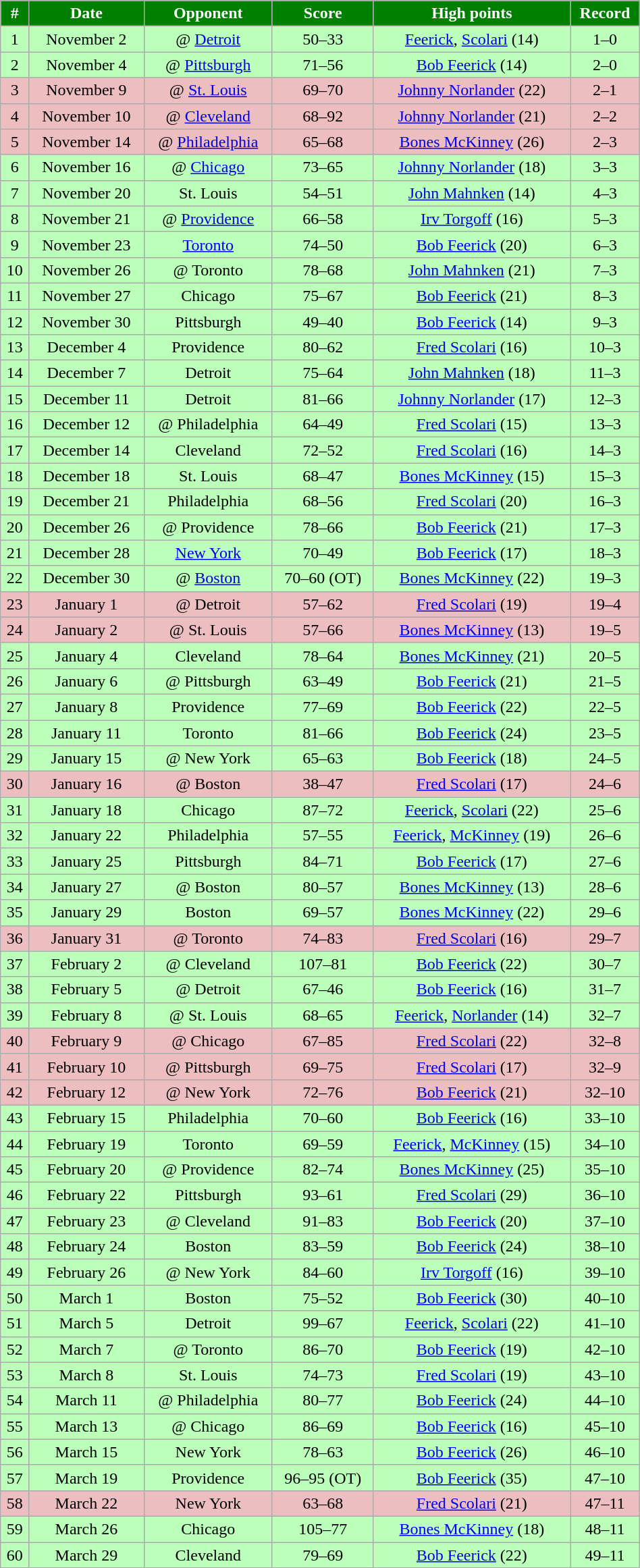<table class="wikitable" width="50%">
<tr align="center"  style="background:#008000;color:white;">
<td><strong>#</strong></td>
<td><strong>Date</strong></td>
<td><strong>Opponent</strong></td>
<td><strong>Score</strong></td>
<td><strong>High points</strong></td>
<td><strong>Record</strong></td>
</tr>
<tr align="center" bgcolor="bbffbb">
<td>1</td>
<td>November 2</td>
<td>@ <a href='#'>Detroit</a></td>
<td>50–33</td>
<td><a href='#'>Feerick</a>, <a href='#'>Scolari</a> (14)</td>
<td>1–0</td>
</tr>
<tr align="center" bgcolor="bbffbb">
<td>2</td>
<td>November 4</td>
<td>@ <a href='#'>Pittsburgh</a></td>
<td>71–56</td>
<td><a href='#'>Bob Feerick</a> (14)</td>
<td>2–0</td>
</tr>
<tr align="center" bgcolor="edbebf">
<td>3</td>
<td>November 9</td>
<td>@ <a href='#'>St. Louis</a></td>
<td>69–70</td>
<td><a href='#'>Johnny Norlander</a> (22)</td>
<td>2–1</td>
</tr>
<tr align="center" bgcolor="edbebf">
<td>4</td>
<td>November 10</td>
<td>@ <a href='#'>Cleveland</a></td>
<td>68–92</td>
<td><a href='#'>Johnny Norlander</a> (21)</td>
<td>2–2</td>
</tr>
<tr align="center" bgcolor="edbebf">
<td>5</td>
<td>November 14</td>
<td>@ <a href='#'>Philadelphia</a></td>
<td>65–68</td>
<td><a href='#'>Bones McKinney</a> (26)</td>
<td>2–3</td>
</tr>
<tr align="center" bgcolor="bbffbb">
<td>6</td>
<td>November 16</td>
<td>@ <a href='#'>Chicago</a></td>
<td>73–65</td>
<td><a href='#'>Johnny Norlander</a> (18)</td>
<td>3–3</td>
</tr>
<tr align="center" bgcolor="bbffbb">
<td>7</td>
<td>November 20</td>
<td>St. Louis</td>
<td>54–51</td>
<td><a href='#'>John Mahnken</a> (14)</td>
<td>4–3</td>
</tr>
<tr align="center" bgcolor="bbffbb">
<td>8</td>
<td>November 21</td>
<td>@ <a href='#'>Providence</a></td>
<td>66–58</td>
<td><a href='#'>Irv Torgoff</a> (16)</td>
<td>5–3</td>
</tr>
<tr align="center" bgcolor="bbffbb">
<td>9</td>
<td>November 23</td>
<td><a href='#'>Toronto</a></td>
<td>74–50</td>
<td><a href='#'>Bob Feerick</a> (20)</td>
<td>6–3</td>
</tr>
<tr align="center" bgcolor="bbffbb">
<td>10</td>
<td>November 26</td>
<td>@ Toronto</td>
<td>78–68</td>
<td><a href='#'>John Mahnken</a> (21)</td>
<td>7–3</td>
</tr>
<tr align="center" bgcolor="bbffbb">
<td>11</td>
<td>November 27</td>
<td>Chicago</td>
<td>75–67</td>
<td><a href='#'>Bob Feerick</a> (21)</td>
<td>8–3</td>
</tr>
<tr align="center" bgcolor="bbffbb">
<td>12</td>
<td>November 30</td>
<td>Pittsburgh</td>
<td>49–40</td>
<td><a href='#'>Bob Feerick</a> (14)</td>
<td>9–3</td>
</tr>
<tr align="center" bgcolor="bbffbb">
<td>13</td>
<td>December 4</td>
<td>Providence</td>
<td>80–62</td>
<td><a href='#'>Fred Scolari</a> (16)</td>
<td>10–3</td>
</tr>
<tr align="center" bgcolor="bbffbb">
<td>14</td>
<td>December 7</td>
<td>Detroit</td>
<td>75–64</td>
<td><a href='#'>John Mahnken</a> (18)</td>
<td>11–3</td>
</tr>
<tr align="center" bgcolor="bbffbb">
<td>15</td>
<td>December 11</td>
<td>Detroit</td>
<td>81–66</td>
<td><a href='#'>Johnny Norlander</a> (17)</td>
<td>12–3</td>
</tr>
<tr align="center" bgcolor="bbffbb">
<td>16</td>
<td>December 12</td>
<td>@ Philadelphia</td>
<td>64–49</td>
<td><a href='#'>Fred Scolari</a> (15)</td>
<td>13–3</td>
</tr>
<tr align="center" bgcolor="bbffbb">
<td>17</td>
<td>December 14</td>
<td>Cleveland</td>
<td>72–52</td>
<td><a href='#'>Fred Scolari</a> (16)</td>
<td>14–3</td>
</tr>
<tr align="center" bgcolor="bbffbb">
<td>18</td>
<td>December 18</td>
<td>St. Louis</td>
<td>68–47</td>
<td><a href='#'>Bones McKinney</a> (15)</td>
<td>15–3</td>
</tr>
<tr align="center" bgcolor="bbffbb">
<td>19</td>
<td>December 21</td>
<td>Philadelphia</td>
<td>68–56</td>
<td><a href='#'>Fred Scolari</a> (20)</td>
<td>16–3</td>
</tr>
<tr align="center" bgcolor="bbffbb">
<td>20</td>
<td>December 26</td>
<td>@ Providence</td>
<td>78–66</td>
<td><a href='#'>Bob Feerick</a> (21)</td>
<td>17–3</td>
</tr>
<tr align="center" bgcolor="bbffbb">
<td>21</td>
<td>December 28</td>
<td><a href='#'>New York</a></td>
<td>70–49</td>
<td><a href='#'>Bob Feerick</a> (17)</td>
<td>18–3</td>
</tr>
<tr align="center" bgcolor="bbffbb">
<td>22</td>
<td>December 30</td>
<td>@ <a href='#'>Boston</a></td>
<td>70–60 (OT)</td>
<td><a href='#'>Bones McKinney</a> (22)</td>
<td>19–3</td>
</tr>
<tr align="center" bgcolor="edbebf">
<td>23</td>
<td>January 1</td>
<td>@ Detroit</td>
<td>57–62</td>
<td><a href='#'>Fred Scolari</a> (19)</td>
<td>19–4</td>
</tr>
<tr align="center" bgcolor="edbebf">
<td>24</td>
<td>January 2</td>
<td>@ St. Louis</td>
<td>57–66</td>
<td><a href='#'>Bones McKinney</a> (13)</td>
<td>19–5</td>
</tr>
<tr align="center" bgcolor="bbffbb">
<td>25</td>
<td>January 4</td>
<td>Cleveland</td>
<td>78–64</td>
<td><a href='#'>Bones McKinney</a> (21)</td>
<td>20–5</td>
</tr>
<tr align="center" bgcolor="bbffbb">
<td>26</td>
<td>January 6</td>
<td>@ Pittsburgh</td>
<td>63–49</td>
<td><a href='#'>Bob Feerick</a> (21)</td>
<td>21–5</td>
</tr>
<tr align="center" bgcolor="bbffbb">
<td>27</td>
<td>January 8</td>
<td>Providence</td>
<td>77–69</td>
<td><a href='#'>Bob Feerick</a> (22)</td>
<td>22–5</td>
</tr>
<tr align="center" bgcolor="bbffbb">
<td>28</td>
<td>January 11</td>
<td>Toronto</td>
<td>81–66</td>
<td><a href='#'>Bob Feerick</a> (24)</td>
<td>23–5</td>
</tr>
<tr align="center" bgcolor="bbffbb">
<td>29</td>
<td>January 15</td>
<td>@ New York</td>
<td>65–63</td>
<td><a href='#'>Bob Feerick</a> (18)</td>
<td>24–5</td>
</tr>
<tr align="center" bgcolor="edbebf">
<td>30</td>
<td>January 16</td>
<td>@ Boston</td>
<td>38–47</td>
<td><a href='#'>Fred Scolari</a> (17)</td>
<td>24–6</td>
</tr>
<tr align="center" bgcolor="bbffbb">
<td>31</td>
<td>January 18</td>
<td>Chicago</td>
<td>87–72</td>
<td><a href='#'>Feerick</a>, <a href='#'>Scolari</a> (22)</td>
<td>25–6</td>
</tr>
<tr align="center" bgcolor="bbffbb">
<td>32</td>
<td>January 22</td>
<td>Philadelphia</td>
<td>57–55</td>
<td><a href='#'>Feerick</a>, <a href='#'>McKinney</a> (19)</td>
<td>26–6</td>
</tr>
<tr align="center" bgcolor="bbffbb">
<td>33</td>
<td>January 25</td>
<td>Pittsburgh</td>
<td>84–71</td>
<td><a href='#'>Bob Feerick</a> (17)</td>
<td>27–6</td>
</tr>
<tr align="center" bgcolor="bbffbb">
<td>34</td>
<td>January 27</td>
<td>@ Boston</td>
<td>80–57</td>
<td><a href='#'>Bones McKinney</a> (13)</td>
<td>28–6</td>
</tr>
<tr align="center" bgcolor="bbffbb">
<td>35</td>
<td>January 29</td>
<td>Boston</td>
<td>69–57</td>
<td><a href='#'>Bones McKinney</a> (22)</td>
<td>29–6</td>
</tr>
<tr align="center" bgcolor="edbebf">
<td>36</td>
<td>January 31</td>
<td>@ Toronto</td>
<td>74–83</td>
<td><a href='#'>Fred Scolari</a> (16)</td>
<td>29–7</td>
</tr>
<tr align="center" bgcolor="bbffbb">
<td>37</td>
<td>February 2</td>
<td>@ Cleveland</td>
<td>107–81</td>
<td><a href='#'>Bob Feerick</a> (22)</td>
<td>30–7</td>
</tr>
<tr align="center" bgcolor="bbffbb">
<td>38</td>
<td>February 5</td>
<td>@ Detroit</td>
<td>67–46</td>
<td><a href='#'>Bob Feerick</a> (16)</td>
<td>31–7</td>
</tr>
<tr align="center" bgcolor="bbffbb">
<td>39</td>
<td>February 8</td>
<td>@ St. Louis</td>
<td>68–65</td>
<td><a href='#'>Feerick</a>, <a href='#'>Norlander</a> (14)</td>
<td>32–7</td>
</tr>
<tr align="center" bgcolor="edbebf">
<td>40</td>
<td>February 9</td>
<td>@ Chicago</td>
<td>67–85</td>
<td><a href='#'>Fred Scolari</a> (22)</td>
<td>32–8</td>
</tr>
<tr align="center" bgcolor="edbebf">
<td>41</td>
<td>February 10</td>
<td>@ Pittsburgh</td>
<td>69–75</td>
<td><a href='#'>Fred Scolari</a> (17)</td>
<td>32–9</td>
</tr>
<tr align="center" bgcolor="edbebf">
<td>42</td>
<td>February 12</td>
<td>@ New York</td>
<td>72–76</td>
<td><a href='#'>Bob Feerick</a> (21)</td>
<td>32–10</td>
</tr>
<tr align="center" bgcolor="bbffbb">
<td>43</td>
<td>February 15</td>
<td>Philadelphia</td>
<td>70–60</td>
<td><a href='#'>Bob Feerick</a> (16)</td>
<td>33–10</td>
</tr>
<tr align="center" bgcolor="bbffbb">
<td>44</td>
<td>February 19</td>
<td>Toronto</td>
<td>69–59</td>
<td><a href='#'>Feerick</a>, <a href='#'>McKinney</a> (15)</td>
<td>34–10</td>
</tr>
<tr align="center" bgcolor="bbffbb">
<td>45</td>
<td>February 20</td>
<td>@ Providence</td>
<td>82–74</td>
<td><a href='#'>Bones McKinney</a> (25)</td>
<td>35–10</td>
</tr>
<tr align="center" bgcolor="bbffbb">
<td>46</td>
<td>February 22</td>
<td>Pittsburgh</td>
<td>93–61</td>
<td><a href='#'>Fred Scolari</a> (29)</td>
<td>36–10</td>
</tr>
<tr align="center" bgcolor="bbffbb">
<td>47</td>
<td>February 23</td>
<td>@ Cleveland</td>
<td>91–83</td>
<td><a href='#'>Bob Feerick</a> (20)</td>
<td>37–10</td>
</tr>
<tr align="center" bgcolor="bbffbb">
<td>48</td>
<td>February 24</td>
<td>Boston</td>
<td>83–59</td>
<td><a href='#'>Bob Feerick</a> (24)</td>
<td>38–10</td>
</tr>
<tr align="center" bgcolor="bbffbb">
<td>49</td>
<td>February 26</td>
<td>@ New York</td>
<td>84–60</td>
<td><a href='#'>Irv Torgoff</a> (16)</td>
<td>39–10</td>
</tr>
<tr align="center" bgcolor="bbffbb">
<td>50</td>
<td>March 1</td>
<td>Boston</td>
<td>75–52</td>
<td><a href='#'>Bob Feerick</a> (30)</td>
<td>40–10</td>
</tr>
<tr align="center" bgcolor="bbffbb">
<td>51</td>
<td>March 5</td>
<td>Detroit</td>
<td>99–67</td>
<td><a href='#'>Feerick</a>, <a href='#'>Scolari</a> (22)</td>
<td>41–10</td>
</tr>
<tr align="center" bgcolor="bbffbb">
<td>52</td>
<td>March 7</td>
<td>@ Toronto</td>
<td>86–70</td>
<td><a href='#'>Bob Feerick</a> (19)</td>
<td>42–10</td>
</tr>
<tr align="center" bgcolor="bbffbb">
<td>53</td>
<td>March 8</td>
<td>St. Louis</td>
<td>74–73</td>
<td><a href='#'>Fred Scolari</a> (19)</td>
<td>43–10</td>
</tr>
<tr align="center" bgcolor="bbffbb">
<td>54</td>
<td>March 11</td>
<td>@ Philadelphia</td>
<td>80–77</td>
<td><a href='#'>Bob Feerick</a> (24)</td>
<td>44–10</td>
</tr>
<tr align="center" bgcolor="bbffbb">
<td>55</td>
<td>March 13</td>
<td>@ Chicago</td>
<td>86–69</td>
<td><a href='#'>Bob Feerick</a> (16)</td>
<td>45–10</td>
</tr>
<tr align="center" bgcolor="bbffbb">
<td>56</td>
<td>March 15</td>
<td>New York</td>
<td>78–63</td>
<td><a href='#'>Bob Feerick</a> (26)</td>
<td>46–10</td>
</tr>
<tr align="center" bgcolor="bbffbb">
<td>57</td>
<td>March 19</td>
<td>Providence</td>
<td>96–95 (OT)</td>
<td><a href='#'>Bob Feerick</a> (35)</td>
<td>47–10</td>
</tr>
<tr align="center" bgcolor="edbebf">
<td>58</td>
<td>March 22</td>
<td>New York</td>
<td>63–68</td>
<td><a href='#'>Fred Scolari</a> (21)</td>
<td>47–11</td>
</tr>
<tr align="center" bgcolor="bbffbb">
<td>59</td>
<td>March 26</td>
<td>Chicago</td>
<td>105–77</td>
<td><a href='#'>Bones McKinney</a> (18)</td>
<td>48–11</td>
</tr>
<tr align="center" bgcolor="bbffbb">
<td>60</td>
<td>March 29</td>
<td>Cleveland</td>
<td>79–69</td>
<td><a href='#'>Bob Feerick</a> (22)</td>
<td>49–11</td>
</tr>
</table>
